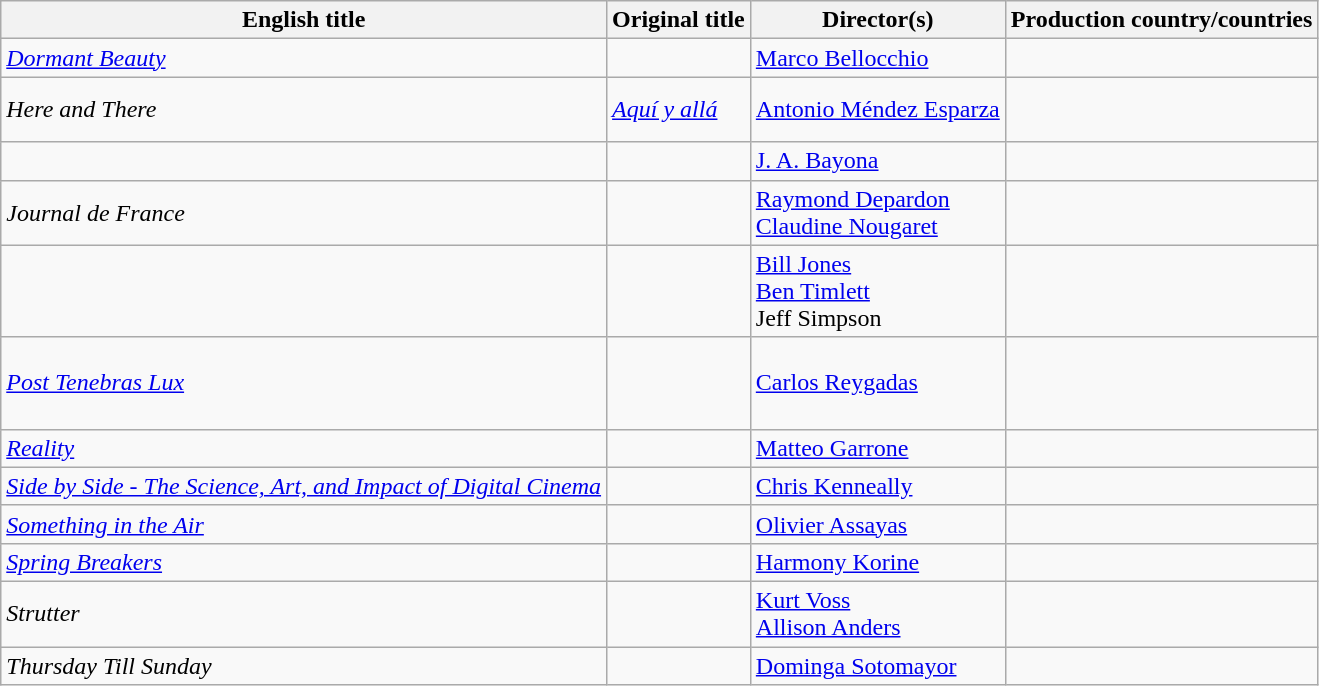<table class="sortable wikitable">
<tr>
<th>English title</th>
<th>Original title</th>
<th>Director(s)</th>
<th>Production country/countries</th>
</tr>
<tr>
<td><em><a href='#'>Dormant Beauty</a></em></td>
<td><em></em></td>
<td><a href='#'>Marco Bellocchio</a></td>
<td><br></td>
</tr>
<tr>
<td><em>Here and There</em></td>
<td><em><a href='#'>Aquí y allá</a></em></td>
<td><a href='#'>Antonio Méndez Esparza</a></td>
<td><br><br></td>
</tr>
<tr>
<td></td>
<td></td>
<td><a href='#'>J. A. Bayona</a></td>
<td><br></td>
</tr>
<tr>
<td><em>Journal de France</em></td>
<td><em></em></td>
<td><a href='#'>Raymond Depardon</a><br><a href='#'>Claudine Nougaret</a></td>
<td></td>
</tr>
<tr>
<td></td>
<td></td>
<td><a href='#'>Bill Jones</a><br><a href='#'>Ben Timlett</a><br>Jeff Simpson</td>
<td></td>
</tr>
<tr>
<td><em><a href='#'>Post Tenebras Lux</a></em></td>
<td><em></em></td>
<td><a href='#'>Carlos Reygadas</a></td>
<td><br><br><br></td>
</tr>
<tr>
<td><em><a href='#'>Reality</a></em></td>
<td></td>
<td><a href='#'>Matteo Garrone</a></td>
<td><br></td>
</tr>
<tr>
<td><em><a href='#'>Side by Side - The Science, Art, and Impact of Digital Cinema</a></em></td>
<td></td>
<td><a href='#'>Chris Kenneally</a></td>
<td></td>
</tr>
<tr>
<td><em><a href='#'>Something in the Air</a></em></td>
<td><em></em></td>
<td><a href='#'>Olivier Assayas</a></td>
<td></td>
</tr>
<tr>
<td><em><a href='#'>Spring Breakers</a></em></td>
<td></td>
<td><a href='#'>Harmony Korine</a></td>
<td></td>
</tr>
<tr>
<td><em>Strutter</em></td>
<td></td>
<td><a href='#'>Kurt Voss</a><br><a href='#'>Allison Anders</a></td>
<td></td>
</tr>
<tr>
<td><em>Thursday Till Sunday</em></td>
<td><em></em></td>
<td><a href='#'>Dominga Sotomayor</a></td>
<td><br></td>
</tr>
</table>
